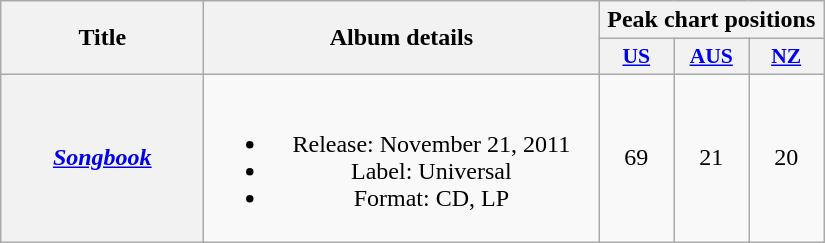<table class="wikitable plainrowheaders" style="text-align:center;" border="1">
<tr>
<th scope="col" rowspan="2" style="width:8em;">Title</th>
<th scope="col" rowspan="2" style="width:16em;">Album details</th>
<th scope="col" colspan="3">Peak chart positions</th>
</tr>
<tr>
<th scope="col" style="width:3em;font-size:90%;"><a href='#'>US</a><br></th>
<th scope="col" style="width:3em;font-size:90%;"><a href='#'>AUS</a><br></th>
<th scope="col" style="width:3em;font-size:90%;"><a href='#'>NZ</a><br></th>
</tr>
<tr>
<th scope="row"><em><a href='#'>Songbook</a></em></th>
<td><br><ul><li>Release: November 21, 2011</li><li>Label: Universal</li><li>Format: CD, LP</li></ul></td>
<td>69</td>
<td>21</td>
<td>20</td>
</tr>
</table>
